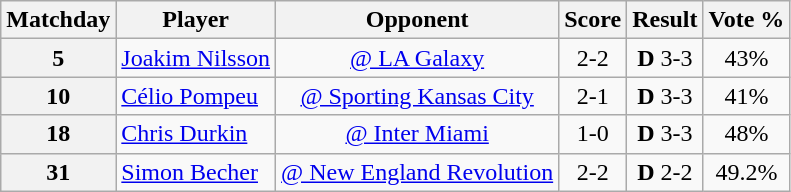<table class="wikitable plainrowheaders" style="text-align:center">
<tr>
<th scope=col>Matchday</th>
<th scope=col>Player</th>
<th scope=col>Opponent</th>
<th scope=col>Score</th>
<th scope=col>Result</th>
<th scope=col>Vote %</th>
</tr>
<tr>
<th>5</th>
<td align="left"> <a href='#'>Joakim Nilsson</a></td>
<td><a href='#'>@ LA Galaxy</a></td>
<td>2-2</td>
<td><strong>D</strong> 3-3</td>
<td>43%</td>
</tr>
<tr>
<th>10</th>
<td align="left"> <a href='#'>Célio Pompeu</a></td>
<td><a href='#'>@ Sporting Kansas City</a></td>
<td>2-1</td>
<td><strong>D</strong> 3-3</td>
<td>41%</td>
</tr>
<tr>
<th>18</th>
<td align="left"> <a href='#'>Chris Durkin</a></td>
<td><a href='#'>@ Inter Miami</a></td>
<td>1-0</td>
<td><strong>D</strong> 3-3</td>
<td>48%</td>
</tr>
<tr>
<th>31</th>
<td align="left"> <a href='#'>Simon Becher</a></td>
<td><a href='#'>@ New England Revolution</a></td>
<td>2-2</td>
<td><strong>D</strong> 2-2</td>
<td>49.2%</td>
</tr>
</table>
